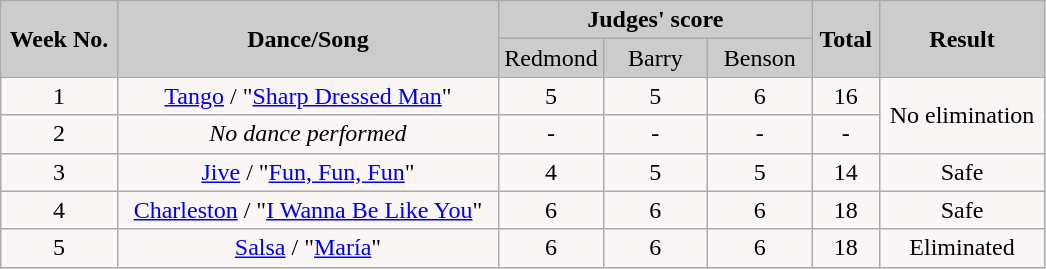<table class="wikitable collapsible">
<tr>
<th rowspan="2" style="background:#ccc; text-align:Center;"><strong>Week No.</strong></th>
<th rowspan="2" style="background:#ccc; text-align:Center;"><strong>Dance/Song</strong></th>
<th colspan="3" style="background:#ccc; text-align:Center;"><strong>Judges' score</strong></th>
<th rowspan="2" style="background:#ccc; text-align:Center;"><strong>Total</strong></th>
<th rowspan="2" style="background:#ccc; text-align:Center;"><strong>Result</strong></th>
</tr>
<tr style="text-align:center; background:#ccc;">
<td style="width:10%; ">Redmond</td>
<td style="width:10%; ">Barry</td>
<td style="width:10%; ">Benson</td>
</tr>
<tr style="text-align:center; background:#faf6f6;">
<td>1</td>
<td><a href='#'>Tango</a> / "<a href='#'>Sharp Dressed Man</a>"</td>
<td>5</td>
<td>5</td>
<td>6</td>
<td>16</td>
<td rowspan="2">No elimination</td>
</tr>
<tr style="text-align:center; background:#faf6f6;">
<td>2</td>
<td><em>No dance performed</em></td>
<td>-</td>
<td>-</td>
<td>-</td>
<td>-</td>
</tr>
<tr style="text-align:center; background:#faf6f6;">
<td>3</td>
<td><a href='#'>Jive</a> / "<a href='#'>Fun, Fun, Fun</a>"</td>
<td>4</td>
<td>5</td>
<td>5</td>
<td>14</td>
<td>Safe</td>
</tr>
<tr style="text-align:center; background:#faf6f6;">
<td>4</td>
<td><a href='#'>Charleston</a> / "<a href='#'>I Wanna Be Like You</a>"</td>
<td>6</td>
<td>6</td>
<td>6</td>
<td>18</td>
<td>Safe</td>
</tr>
<tr style="text-align:center; background:#faf6f6;">
<td>5</td>
<td><a href='#'>Salsa</a> / "<a href='#'>María</a>"</td>
<td>6</td>
<td>6</td>
<td>6</td>
<td>18</td>
<td>Eliminated</td>
</tr>
</table>
